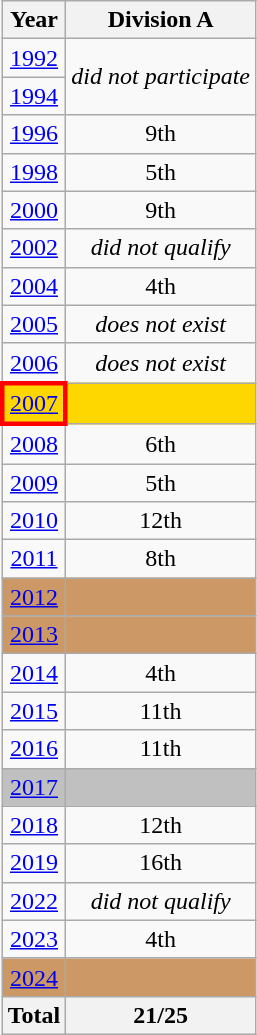<table class="wikitable" style="text-align: center;">
<tr>
<th>Year</th>
<th>Division A</th>
</tr>
<tr>
<td> <a href='#'>1992</a></td>
<td rowspan=2><em>did not participate</em></td>
</tr>
<tr>
<td> <a href='#'>1994</a></td>
</tr>
<tr>
<td> <a href='#'>1996</a></td>
<td>9th</td>
</tr>
<tr>
<td> <a href='#'>1998</a></td>
<td>5th</td>
</tr>
<tr>
<td> <a href='#'>2000</a></td>
<td>9th</td>
</tr>
<tr>
<td> <a href='#'>2002</a></td>
<td><em>did not qualify</em></td>
</tr>
<tr>
<td> <a href='#'>2004</a></td>
<td>4th</td>
</tr>
<tr bgcolor=>
<td> <a href='#'>2005</a></td>
<td><em>does not exist</em></td>
</tr>
<tr bgcolor=>
<td> <a href='#'>2006</a></td>
<td><em>does not exist</em></td>
</tr>
<tr bgcolor=gold>
<td style="border: 3px solid red"> <a href='#'>2007</a></td>
<td></td>
</tr>
<tr>
<td> <a href='#'>2008</a></td>
<td>6th</td>
</tr>
<tr>
<td> <a href='#'>2009</a></td>
<td>5th</td>
</tr>
<tr>
<td> <a href='#'>2010</a></td>
<td>12th</td>
</tr>
<tr>
<td> <a href='#'>2011</a></td>
<td>8th</td>
</tr>
<tr bgcolor=#cc9966>
<td> <a href='#'>2012</a></td>
<td></td>
</tr>
<tr bgcolor=#cc9966>
<td> <a href='#'>2013</a></td>
<td></td>
</tr>
<tr>
<td> <a href='#'>2014</a></td>
<td>4th</td>
</tr>
<tr>
<td> <a href='#'>2015</a></td>
<td>11th</td>
</tr>
<tr>
<td> <a href='#'>2016</a></td>
<td>11th</td>
</tr>
<tr bgcolor=silver>
<td> <a href='#'>2017</a></td>
<td></td>
</tr>
<tr>
<td> <a href='#'>2018</a></td>
<td>12th</td>
</tr>
<tr>
<td> <a href='#'>2019</a></td>
<td>16th</td>
</tr>
<tr>
<td> <a href='#'>2022</a></td>
<td><em>did not qualify</em></td>
</tr>
<tr>
<td> <a href='#'>2023</a></td>
<td>4th</td>
</tr>
<tr bgcolor=#cc9966>
<td> <a href='#'>2024</a></td>
<td></td>
</tr>
<tr>
<th>Total</th>
<th>21/25</th>
</tr>
</table>
